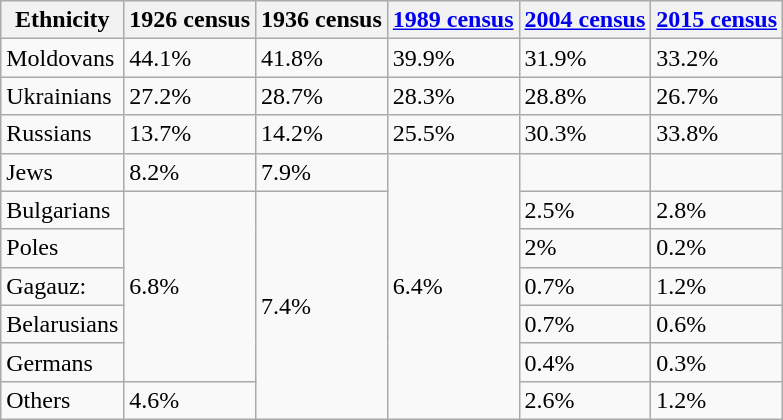<table class="wikitable sortable">
<tr>
<th>Ethnicity</th>
<th>1926 census</th>
<th>1936 census</th>
<th><a href='#'>1989 census</a></th>
<th><a href='#'>2004 census</a></th>
<th><a href='#'>2015 census</a></th>
</tr>
<tr>
<td>Moldovans</td>
<td>44.1%</td>
<td>41.8%</td>
<td>39.9%</td>
<td>31.9%</td>
<td>33.2%</td>
</tr>
<tr>
<td>Ukrainians</td>
<td>27.2%</td>
<td>28.7%</td>
<td>28.3%</td>
<td>28.8%</td>
<td>26.7%</td>
</tr>
<tr>
<td>Russians</td>
<td>13.7%</td>
<td>14.2%</td>
<td>25.5%</td>
<td>30.3%</td>
<td>33.8%</td>
</tr>
<tr>
<td>Jews</td>
<td>8.2%</td>
<td>7.9%</td>
<td rowspan=7>6.4%</td>
<td></td>
</tr>
<tr>
<td>Bulgarians</td>
<td rowspan=5>6.8%</td>
<td rowspan=6>7.4%</td>
<td>2.5%</td>
<td>2.8%</td>
</tr>
<tr>
<td>Poles</td>
<td>2%</td>
<td>0.2%</td>
</tr>
<tr>
<td>Gagauz:</td>
<td>0.7%</td>
<td>1.2%</td>
</tr>
<tr>
<td>Belarusians</td>
<td>0.7%</td>
<td>0.6%</td>
</tr>
<tr>
<td>Germans</td>
<td>0.4%</td>
<td>0.3%</td>
</tr>
<tr>
<td>Others</td>
<td>4.6%</td>
<td>2.6%</td>
<td>1.2%</td>
</tr>
</table>
